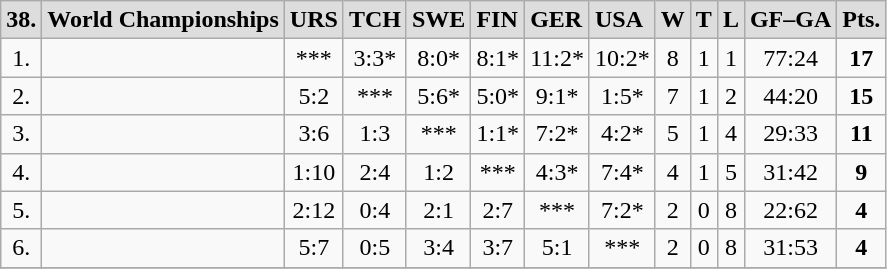<table class="wikitable">
<tr bgcolor="#dddddd">
<td><strong>38.</strong></td>
<td><strong>World Championships</strong></td>
<td><strong>URS</strong></td>
<td><strong>TCH</strong></td>
<td><strong>SWE</strong></td>
<td><strong>FIN</strong></td>
<td><strong>GER</strong></td>
<td><strong>USA</strong></td>
<td><strong>W</strong></td>
<td><strong>T</strong></td>
<td><strong>L</strong></td>
<td><strong>GF–GA</strong></td>
<td><strong>Pts.</strong></td>
</tr>
<tr align=center>
<td>1.</td>
<td align=left></td>
<td>***</td>
<td>3:3*</td>
<td>8:0*</td>
<td>8:1*</td>
<td>11:2*</td>
<td>10:2*</td>
<td>8</td>
<td>1</td>
<td>1</td>
<td>77:24</td>
<td><strong>17</strong></td>
</tr>
<tr align=center>
<td>2.</td>
<td align=left></td>
<td>5:2</td>
<td>***</td>
<td>5:6*</td>
<td>5:0*</td>
<td>9:1*</td>
<td>1:5*</td>
<td>7</td>
<td>1</td>
<td>2</td>
<td>44:20</td>
<td><strong>15</strong></td>
</tr>
<tr align=center>
<td>3.</td>
<td align=left></td>
<td>3:6</td>
<td>1:3</td>
<td>***</td>
<td>1:1*</td>
<td>7:2*</td>
<td>4:2*</td>
<td>5</td>
<td>1</td>
<td>4</td>
<td>29:33</td>
<td><strong>11</strong></td>
</tr>
<tr align=center>
<td>4.</td>
<td align=left></td>
<td>1:10</td>
<td>2:4</td>
<td>1:2</td>
<td>***</td>
<td>4:3*</td>
<td>7:4*</td>
<td>4</td>
<td>1</td>
<td>5</td>
<td>31:42</td>
<td><strong>9</strong></td>
</tr>
<tr align=center>
<td>5.</td>
<td align=left></td>
<td>2:12</td>
<td>0:4</td>
<td>2:1</td>
<td>2:7</td>
<td>***</td>
<td>7:2*</td>
<td>2</td>
<td>0</td>
<td>8</td>
<td>22:62</td>
<td><strong>4</strong></td>
</tr>
<tr align=center>
<td>6.</td>
<td align=left></td>
<td>5:7</td>
<td>0:5</td>
<td>3:4</td>
<td>3:7</td>
<td>5:1</td>
<td>***</td>
<td>2</td>
<td>0</td>
<td>8</td>
<td>31:53</td>
<td><strong>4</strong></td>
</tr>
<tr>
</tr>
</table>
